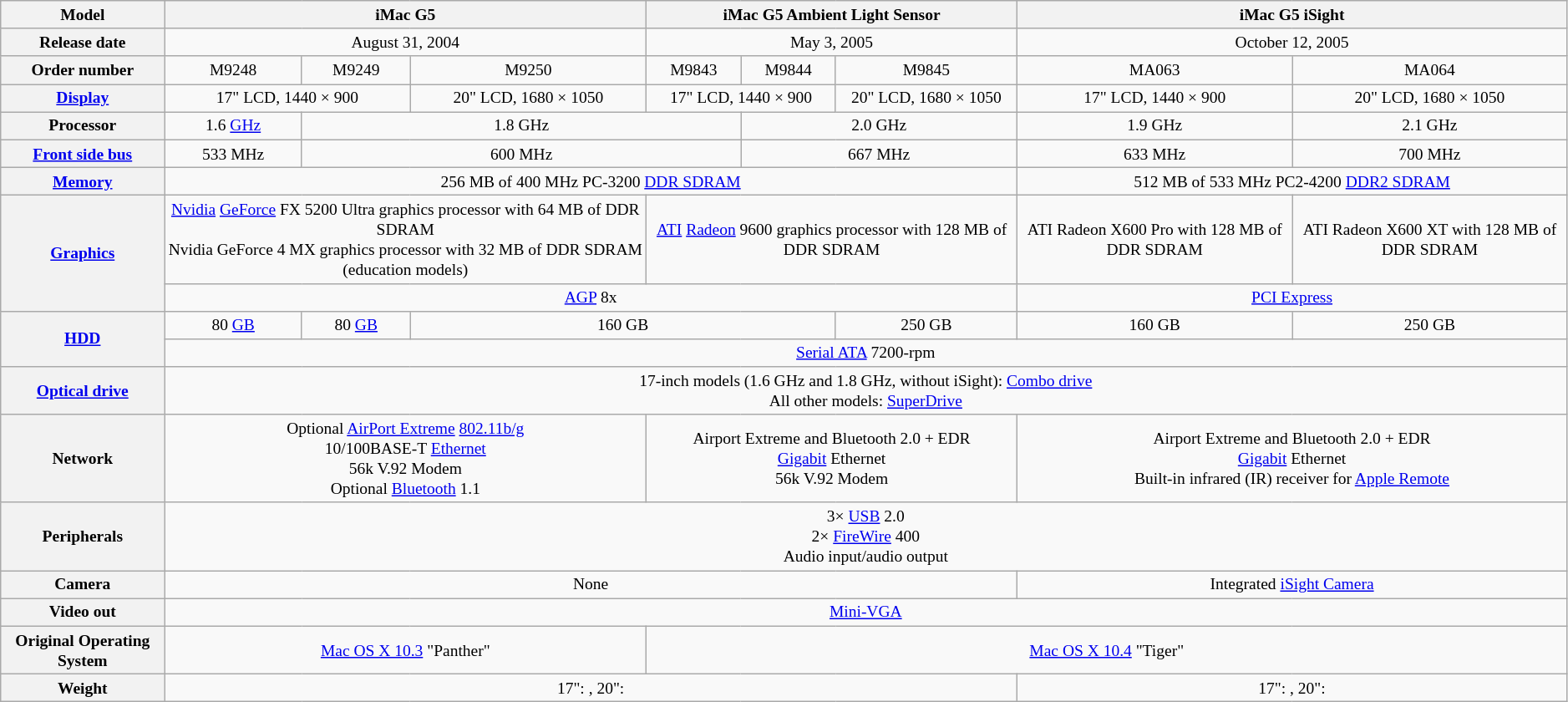<table class="wikitable mw-collapsible" style="font-size:small; text-align:center">
<tr>
<th>Model</th>
<th colspan=3>iMac G5</th>
<th colspan=3>iMac G5 Ambient Light Sensor</th>
<th colspan=2>iMac G5 iSight</th>
</tr>
<tr>
<th>Release date</th>
<td colspan=3>August 31, 2004</td>
<td colspan=3>May 3, 2005</td>
<td colspan=2>October 12, 2005</td>
</tr>
<tr>
<th>Order number</th>
<td>M9248</td>
<td>M9249</td>
<td>M9250</td>
<td>M9843</td>
<td>M9844</td>
<td>M9845</td>
<td>MA063</td>
<td>MA064</td>
</tr>
<tr>
<th><a href='#'>Display</a></th>
<td colspan=2>17" LCD, 1440 × 900</td>
<td>20" LCD, 1680 × 1050</td>
<td colspan=2>17" LCD, 1440 × 900</td>
<td>20" LCD, 1680 × 1050</td>
<td>17" LCD, 1440 × 900</td>
<td>20" LCD, 1680 × 1050</td>
</tr>
<tr>
<th>Processor</th>
<td>1.6 <a href='#'>GHz</a></td>
<td colspan=3>1.8 GHz</td>
<td colspan=2>2.0 GHz</td>
<td>1.9 GHz</td>
<td>2.1 GHz</td>
</tr>
<tr>
<th><a href='#'>Front side bus</a></th>
<td>533 MHz</td>
<td colspan=3>600 MHz</td>
<td colspan=2>667 MHz</td>
<td>633 MHz</td>
<td>700 MHz</td>
</tr>
<tr>
<th><a href='#'>Memory</a></th>
<td colspan=6>256 MB of 400 MHz PC-3200 <a href='#'>DDR SDRAM</a><br></td>
<td colspan=2>512 MB of 533 MHz PC2-4200 <a href='#'>DDR2 SDRAM</a><br></td>
</tr>
<tr>
<th rowspan=2><a href='#'>Graphics</a></th>
<td colspan=3><a href='#'>Nvidia</a> <a href='#'>GeForce</a> FX 5200 Ultra graphics processor with 64 MB of DDR SDRAM<br><span>Nvidia GeForce 4 MX graphics processor with 32 MB of DDR SDRAM (education models)</span></td>
<td colspan=3><a href='#'>ATI</a> <a href='#'>Radeon</a> 9600 graphics processor with 128 MB of DDR SDRAM</td>
<td>ATI Radeon X600 Pro with 128 MB of DDR SDRAM</td>
<td>ATI Radeon X600 XT with 128 MB of DDR SDRAM</td>
</tr>
<tr>
<td colspan=6><a href='#'>AGP</a> 8x</td>
<td colspan=2><a href='#'>PCI Express</a></td>
</tr>
<tr>
<th rowspan=2><a href='#'>HDD</a></th>
<td colspan=1>80 <a href='#'>GB</a><br></td>
<td colspan=1>80 <a href='#'>GB</a></td>
<td colspan=3>160 GB</td>
<td>250 GB</td>
<td>160 GB</td>
<td>250 GB</td>
</tr>
<tr>
<td colspan=8><a href='#'>Serial ATA</a> 7200-rpm</td>
</tr>
<tr>
<th><a href='#'>Optical drive</a></th>
<td colspan=8>17-inch models (1.6 GHz and 1.8 GHz, without iSight): <a href='#'>Combo drive</a><br>All other models: <a href='#'>SuperDrive</a></td>
</tr>
<tr>
<th>Network</th>
<td colspan=3>Optional <a href='#'>AirPort Extreme</a> <a href='#'>802.11b/g</a><br>10/100BASE-T <a href='#'>Ethernet</a><br>56k V.92 Modem<br>Optional <a href='#'>Bluetooth</a> 1.1</td>
<td colspan=3>Airport Extreme and Bluetooth 2.0 + EDR<br><a href='#'>Gigabit</a> Ethernet<br>56k V.92 Modem</td>
<td colspan=2>Airport Extreme and Bluetooth 2.0 + EDR<br><a href='#'>Gigabit</a> Ethernet<br>Built-in infrared (IR) receiver for <a href='#'>Apple Remote</a></td>
</tr>
<tr>
<th>Peripherals</th>
<td colspan=8>3× <a href='#'>USB</a> 2.0<br>2× <a href='#'>FireWire</a> 400<br>Audio input/audio output</td>
</tr>
<tr>
<th>Camera</th>
<td colspan=6>None</td>
<td colspan=2>Integrated <a href='#'>iSight Camera</a></td>
</tr>
<tr>
<th>Video out</th>
<td colspan=8><a href='#'>Mini-VGA</a></td>
</tr>
<tr>
<th>Original Operating System</th>
<td colspan=3><a href='#'>Mac OS X 10.3</a> "Panther"</td>
<td colspan=5><a href='#'>Mac OS X 10.4</a> "Tiger"</td>
</tr>
<tr>
<th>Weight</th>
<td colspan=6>17": , 20": </td>
<td colspan=2>17": , 20": </td>
</tr>
</table>
